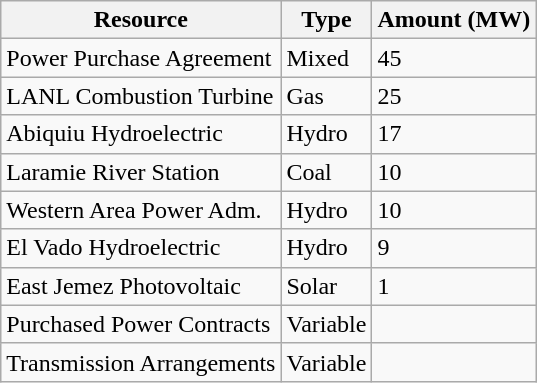<table class="wikitable sortable mw-collapsible">
<tr>
<th>Resource</th>
<th>Type</th>
<th>Amount (MW)</th>
</tr>
<tr>
<td>Power Purchase Agreement</td>
<td>Mixed</td>
<td>45</td>
</tr>
<tr>
<td>LANL Combustion Turbine</td>
<td>Gas</td>
<td>25</td>
</tr>
<tr>
<td>Abiquiu Hydroelectric</td>
<td>Hydro</td>
<td>17</td>
</tr>
<tr>
<td>Laramie River Station</td>
<td>Coal</td>
<td>10</td>
</tr>
<tr>
<td>Western Area Power Adm.</td>
<td>Hydro</td>
<td>10</td>
</tr>
<tr>
<td>El Vado Hydroelectric</td>
<td>Hydro</td>
<td>9</td>
</tr>
<tr>
<td>East Jemez Photovoltaic</td>
<td>Solar</td>
<td>1</td>
</tr>
<tr>
<td>Purchased Power Contracts</td>
<td>Variable</td>
<td></td>
</tr>
<tr>
<td>Transmission Arrangements</td>
<td>Variable</td>
<td></td>
</tr>
</table>
